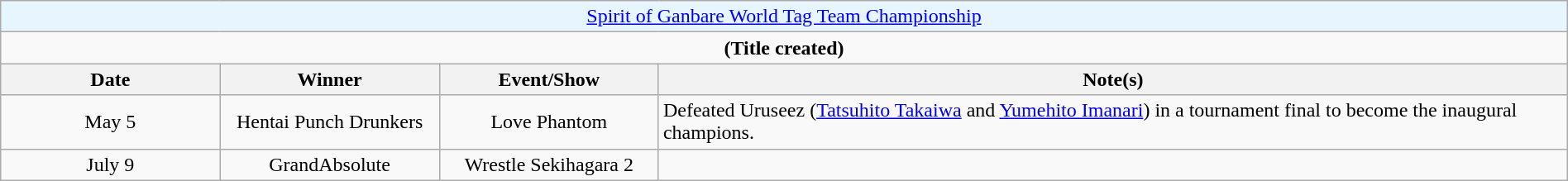<table class="wikitable" style="text-align:center; width:100%;">
<tr style="background:#e6f5fe;">
<td colspan="5" style="text-align: center;"><a href='#'>Spirit of Ganbare World Tag Team Championship</a></td>
</tr>
<tr>
<td colspan="5" style="text-align: center;"><strong>(Title created)</strong></td>
</tr>
<tr>
<th width=14%>Date</th>
<th width=14%>Winner</th>
<th width=14%>Event/Show</th>
<th width=58%>Note(s)</th>
</tr>
<tr>
<td>May 5</td>
<td>Hentai Punch Drunkers<br></td>
<td>Love Phantom</td>
<td align=left>Defeated Uruseez (<a href='#'>Tatsuhito Takaiwa</a> and <a href='#'>Yumehito Imanari</a>) in a tournament final to become the inaugural champions.</td>
</tr>
<tr>
<td>July 9</td>
<td>GrandAbsolute<br></td>
<td>Wrestle Sekihagara 2</td>
<td></td>
</tr>
</table>
